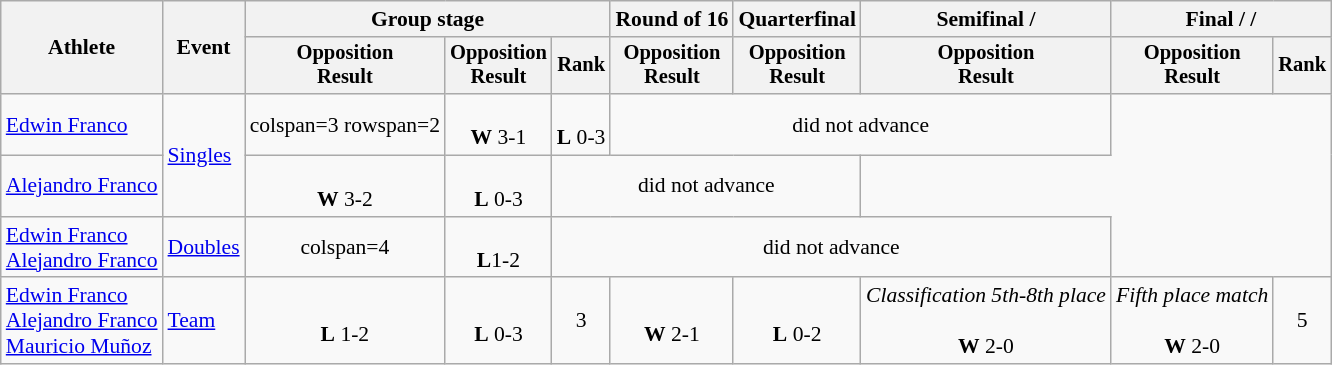<table class=wikitable style=font-size:90%;text-align:center>
<tr>
<th rowspan=2>Athlete</th>
<th rowspan=2>Event</th>
<th colspan=3>Group stage</th>
<th>Round of 16</th>
<th>Quarterfinal</th>
<th>Semifinal / </th>
<th colspan=2>Final /  / </th>
</tr>
<tr style=font-size:95%>
<th>Opposition<br>Result</th>
<th>Opposition<br>Result</th>
<th>Rank</th>
<th>Opposition<br>Result</th>
<th>Opposition<br>Result</th>
<th>Opposition<br>Result</th>
<th>Opposition<br>Result</th>
<th>Rank</th>
</tr>
<tr>
<td align=left><a href='#'>Edwin Franco</a></td>
<td align=left rowspan=2><a href='#'>Singles</a></td>
<td>colspan=3 rowspan=2 </td>
<td><br><strong>W</strong> 3-1</td>
<td><br><strong>L</strong> 0-3</td>
<td colspan=3>did not advance</td>
</tr>
<tr>
<td align=left><a href='#'>Alejandro Franco</a></td>
<td><br><strong>W</strong> 3-2</td>
<td><br><strong>L</strong> 0-3</td>
<td colspan=3>did not advance</td>
</tr>
<tr>
<td align=left><a href='#'>Edwin Franco</a><br><a href='#'>Alejandro Franco</a></td>
<td align=left><a href='#'>Doubles</a></td>
<td>colspan=4 </td>
<td><br><strong>L</strong>1-2</td>
<td colspan=4>did not advance</td>
</tr>
<tr>
<td align=left><a href='#'>Edwin Franco</a><br><a href='#'>Alejandro Franco</a><br><a href='#'>Mauricio Muñoz</a></td>
<td align=left><a href='#'>Team</a></td>
<td><br><strong>L</strong> 1-2</td>
<td><br><strong>L</strong> 0-3</td>
<td>3</td>
<td><br><strong>W</strong> 2-1</td>
<td><br><strong>L</strong> 0-2</td>
<td><em>Classification 5th-8th place</em><br><br><strong>W</strong> 2-0</td>
<td><em>Fifth place match</em><br><br><strong>W</strong> 2-0</td>
<td>5</td>
</tr>
</table>
